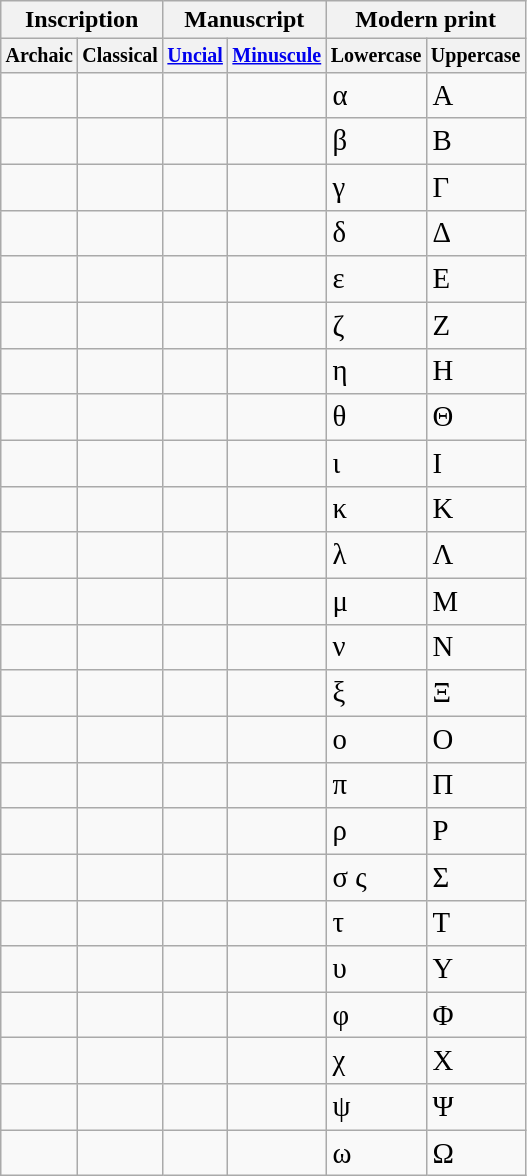<table class="wikitable skin-invert-image">
<tr>
<th colspan="2">Inscription</th>
<th colspan="2">Manuscript</th>
<th colspan="2">Modern print</th>
</tr>
<tr style="font-size: smaller;">
<th>Archaic</th>
<th>Classical</th>
<th><a href='#'>Uncial</a></th>
<th><a href='#'>Minuscule</a></th>
<th>Lowercase</th>
<th>Uppercase</th>
</tr>
<tr>
<td></td>
<td></td>
<td></td>
<td></td>
<td style="font-family:serif;font-size:larger;">α</td>
<td style="font-family:serif;font-size:larger;">Α</td>
</tr>
<tr>
<td></td>
<td></td>
<td></td>
<td></td>
<td style="font-family:serif;font-size:larger;">β</td>
<td style="font-family:serif;font-size:larger;">Β</td>
</tr>
<tr>
<td></td>
<td></td>
<td></td>
<td></td>
<td style="font-family:serif;font-size:larger;">γ</td>
<td style="font-family:serif;font-size:larger;">Γ</td>
</tr>
<tr>
<td></td>
<td></td>
<td></td>
<td></td>
<td style="font-family:serif;font-size:larger;">δ</td>
<td style="font-family:serif;font-size:larger;">Δ</td>
</tr>
<tr>
<td></td>
<td></td>
<td></td>
<td></td>
<td style="font-family:serif;font-size:larger;">ε</td>
<td style="font-family:serif;font-size:larger;">Ε</td>
</tr>
<tr>
<td></td>
<td></td>
<td></td>
<td></td>
<td style="font-family:serif;font-size:larger;">ζ</td>
<td style="font-family:serif;font-size:larger;">Ζ</td>
</tr>
<tr>
<td></td>
<td></td>
<td></td>
<td></td>
<td style="font-family:serif;font-size:larger;">η</td>
<td style="font-family:serif;font-size:larger;">Η</td>
</tr>
<tr>
<td></td>
<td></td>
<td></td>
<td></td>
<td style="font-family:serif;font-size:larger;">θ</td>
<td style="font-family:serif;font-size:larger;">Θ</td>
</tr>
<tr>
<td></td>
<td></td>
<td></td>
<td></td>
<td style="font-family:serif;font-size:larger;">ι</td>
<td style="font-family:serif;font-size:larger;">Ι</td>
</tr>
<tr>
<td></td>
<td></td>
<td></td>
<td></td>
<td style="font-family:serif;font-size:larger;">κ</td>
<td style="font-family:serif;font-size:larger;">Κ</td>
</tr>
<tr>
<td></td>
<td></td>
<td></td>
<td></td>
<td style="font-family:serif;font-size:larger;">λ</td>
<td style="font-family:serif;font-size:larger;">Λ</td>
</tr>
<tr>
<td></td>
<td></td>
<td></td>
<td></td>
<td style="font-family:serif;font-size:larger;">μ</td>
<td style="font-family:serif;font-size:larger;">Μ</td>
</tr>
<tr>
<td></td>
<td></td>
<td></td>
<td></td>
<td style="font-family:serif;font-size:larger;">ν</td>
<td style="font-family:serif;font-size:larger;">Ν</td>
</tr>
<tr>
<td></td>
<td></td>
<td></td>
<td></td>
<td style="font-family:serif;font-size:larger;">ξ</td>
<td style="font-family:serif;font-size:larger;">Ξ</td>
</tr>
<tr>
<td></td>
<td></td>
<td></td>
<td></td>
<td style="font-family:serif;font-size:larger;">ο</td>
<td style="font-family:serif;font-size:larger;">Ο</td>
</tr>
<tr>
<td></td>
<td></td>
<td></td>
<td></td>
<td style="font-family:serif;font-size:larger;">π</td>
<td style="font-family:serif;font-size:larger;">Π</td>
</tr>
<tr>
<td></td>
<td></td>
<td></td>
<td></td>
<td style="font-family:serif;font-size:larger;">ρ</td>
<td style="font-family:serif;font-size:larger;">Ρ</td>
</tr>
<tr>
<td></td>
<td></td>
<td></td>
<td></td>
<td style="font-family:serif;font-size:larger;">σ ς</td>
<td style="font-family:serif;font-size:larger;">Σ</td>
</tr>
<tr>
<td></td>
<td></td>
<td></td>
<td></td>
<td style="font-family:serif;font-size:larger;">τ</td>
<td style="font-family:serif;font-size:larger;">Τ</td>
</tr>
<tr>
<td></td>
<td></td>
<td></td>
<td></td>
<td style="font-family:serif;font-size:larger;">υ</td>
<td style="font-family:serif;font-size:larger;">Υ</td>
</tr>
<tr>
<td></td>
<td></td>
<td></td>
<td></td>
<td style="font-family:serif;font-size:larger;">φ</td>
<td style="font-family:serif;font-size:larger;">Φ</td>
</tr>
<tr>
<td></td>
<td></td>
<td></td>
<td></td>
<td style="font-family:serif;font-size:larger;">χ</td>
<td style="font-family:serif;font-size:larger;">Χ</td>
</tr>
<tr>
<td></td>
<td></td>
<td></td>
<td></td>
<td style="font-family:serif;font-size:larger;">ψ</td>
<td style="font-family:serif;font-size:larger;">Ψ</td>
</tr>
<tr>
<td></td>
<td></td>
<td></td>
<td></td>
<td style="font-family:serif;font-size:larger;">ω</td>
<td style="font-family:serif;font-size:larger;">Ω</td>
</tr>
</table>
